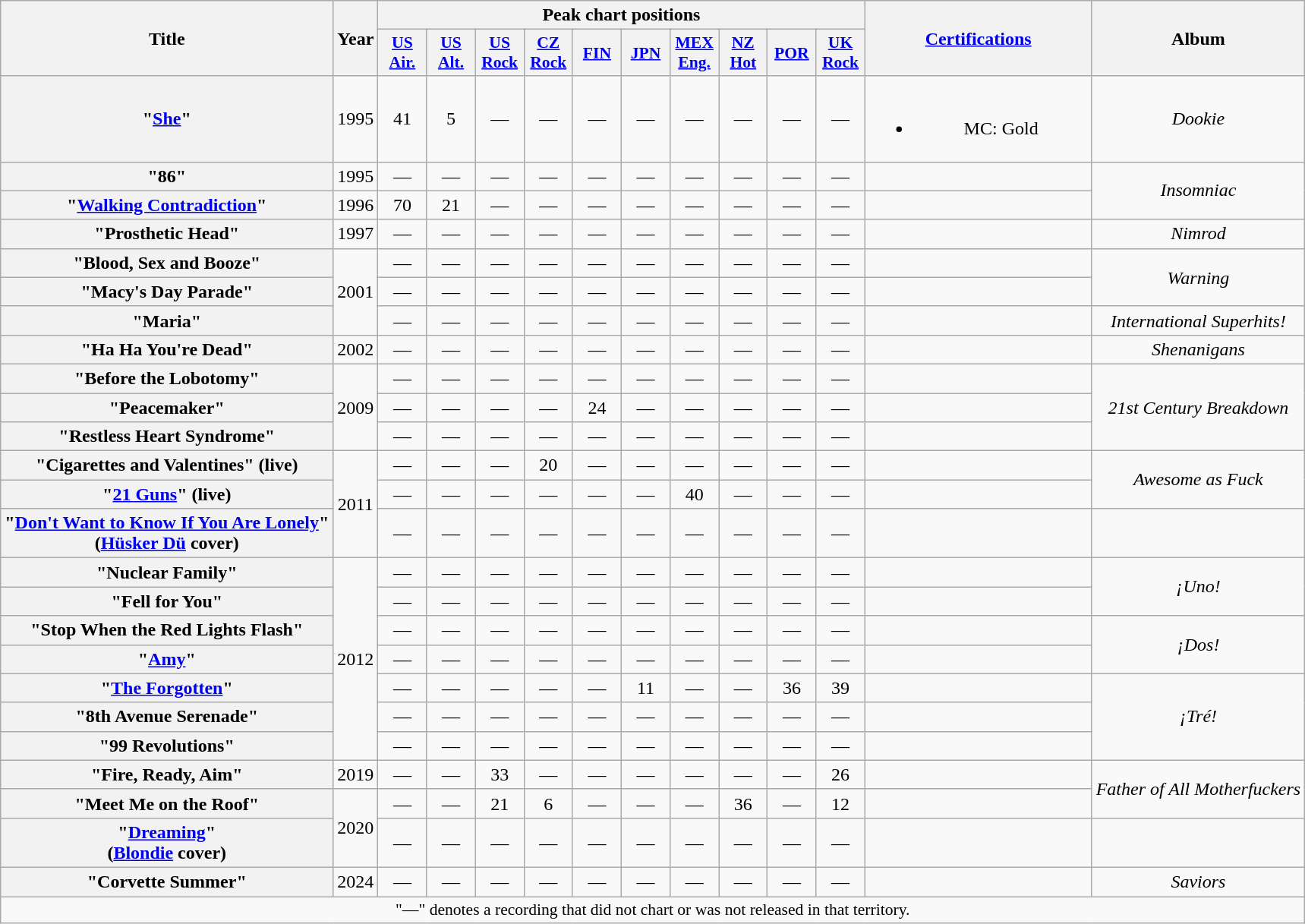<table class="wikitable plainrowheaders" style="text-align:center">
<tr>
<th rowspan="2">Title</th>
<th rowspan="2">Year</th>
<th colspan="10">Peak chart positions</th>
<th scope="col" rowspan="2" style="width:12em;"><a href='#'>Certifications</a></th>
<th rowspan="2">Album</th>
</tr>
<tr>
<th scope="col" style="width:2.5em;font-size:90%;"><a href='#'>US<br>Air.</a><br></th>
<th scope="col" style="width:2.5em;font-size:90%;"><a href='#'>US<br>Alt.</a><br></th>
<th scope="col" style="width:2.5em;font-size:90%;"><a href='#'>US<br>Rock</a><br></th>
<th scope="col" style="width:2.5em;font-size:90%;"><a href='#'>CZ<br>Rock</a><br></th>
<th scope="col" style="width:2.5em;font-size:90%;"><a href='#'>FIN</a><br></th>
<th scope="col" style="width:2.5em;font-size:90%;"><a href='#'>JPN</a><br></th>
<th scope="col" style="width:2.5em;font-size:90%;"><a href='#'>MEX<br>Eng.</a><br></th>
<th scope="col" style="width:2.5em;font-size:90%;"><a href='#'>NZ<br>Hot</a><br></th>
<th scope="col" style="width:2.5em;font-size:90%;"><a href='#'>POR</a><br></th>
<th scope="col" style="width:2.5em;font-size:90%;"><a href='#'>UK<br>Rock</a><br></th>
</tr>
<tr>
<th scope="row">"<a href='#'>She</a>"</th>
<td>1995</td>
<td>41</td>
<td>5</td>
<td>—</td>
<td>—</td>
<td>—</td>
<td>—</td>
<td>—</td>
<td>—</td>
<td>—</td>
<td>—</td>
<td><br><ul><li>MC: Gold</li></ul></td>
<td><em>Dookie</em></td>
</tr>
<tr>
<th scope="row">"86"</th>
<td>1995</td>
<td>—</td>
<td>—</td>
<td>—</td>
<td>—</td>
<td>—</td>
<td>—</td>
<td>—</td>
<td>—</td>
<td>—</td>
<td>—</td>
<td></td>
<td rowspan="2"><em>Insomniac</em></td>
</tr>
<tr>
<th scope="row">"<a href='#'>Walking Contradiction</a>"</th>
<td>1996</td>
<td>70</td>
<td>21</td>
<td>—</td>
<td>—</td>
<td>—</td>
<td>—</td>
<td>—</td>
<td>—</td>
<td>—</td>
<td>—</td>
<td></td>
</tr>
<tr>
<th scope="row">"Prosthetic Head"</th>
<td>1997</td>
<td>—</td>
<td>—</td>
<td>—</td>
<td>—</td>
<td>—</td>
<td>—</td>
<td>—</td>
<td>—</td>
<td>—</td>
<td>—</td>
<td></td>
<td><em>Nimrod</em></td>
</tr>
<tr>
<th scope="row">"Blood, Sex and Booze"</th>
<td rowspan="3">2001</td>
<td>—</td>
<td>—</td>
<td>—</td>
<td>—</td>
<td>—</td>
<td>—</td>
<td>—</td>
<td>—</td>
<td>—</td>
<td>—</td>
<td></td>
<td rowspan="2"><em>Warning</em></td>
</tr>
<tr>
<th scope="row">"Macy's Day Parade"</th>
<td>—</td>
<td>—</td>
<td>—</td>
<td>—</td>
<td>—</td>
<td>—</td>
<td>—</td>
<td>—</td>
<td>—</td>
<td>—</td>
<td></td>
</tr>
<tr>
<th scope="row">"Maria"</th>
<td>—</td>
<td>—</td>
<td>—</td>
<td>—</td>
<td>—</td>
<td>—</td>
<td>—</td>
<td>—</td>
<td>—</td>
<td>—</td>
<td></td>
<td><em>International Superhits!</em></td>
</tr>
<tr>
<th scope="row">"Ha Ha You're Dead"</th>
<td>2002</td>
<td>—</td>
<td>—</td>
<td>—</td>
<td>—</td>
<td>—</td>
<td>—</td>
<td>—</td>
<td>—</td>
<td>—</td>
<td>—</td>
<td></td>
<td><em>Shenanigans</em></td>
</tr>
<tr>
<th scope="row">"Before the Lobotomy"</th>
<td rowspan="3">2009</td>
<td>—</td>
<td>—</td>
<td>—</td>
<td>—</td>
<td>—</td>
<td>—</td>
<td>—</td>
<td>—</td>
<td>—</td>
<td>—</td>
<td></td>
<td rowspan="3"><em>21st Century Breakdown</em></td>
</tr>
<tr>
<th scope="row">"Peacemaker"</th>
<td>—</td>
<td>—</td>
<td>—</td>
<td>—</td>
<td>24</td>
<td>—</td>
<td>—</td>
<td>—</td>
<td>—</td>
<td>—</td>
<td></td>
</tr>
<tr>
<th scope="row">"Restless Heart Syndrome"</th>
<td>—</td>
<td>—</td>
<td>—</td>
<td>—</td>
<td>—</td>
<td>—</td>
<td>—</td>
<td>—</td>
<td>—</td>
<td>—</td>
<td></td>
</tr>
<tr>
<th scope="row">"Cigarettes and Valentines" (live)</th>
<td rowspan="3">2011</td>
<td>—</td>
<td>—</td>
<td>—</td>
<td>20</td>
<td>—</td>
<td>—</td>
<td>—</td>
<td>—</td>
<td>—</td>
<td>—</td>
<td></td>
<td rowspan="2"><em>Awesome as Fuck</em></td>
</tr>
<tr>
<th scope="row">"<a href='#'>21 Guns</a>" (live)</th>
<td>—</td>
<td>—</td>
<td>—</td>
<td>—</td>
<td>—</td>
<td>—</td>
<td>40</td>
<td>—</td>
<td>—</td>
<td>—</td>
<td></td>
</tr>
<tr>
<th scope="row">"<a href='#'>Don't Want to Know If You Are Lonely</a>"<br><span>(<a href='#'>Hüsker Dü</a> cover)</span></th>
<td>—</td>
<td>—</td>
<td>—</td>
<td>—</td>
<td>—</td>
<td>—</td>
<td>—</td>
<td>—</td>
<td>—</td>
<td>—</td>
<td></td>
<td></td>
</tr>
<tr>
<th scope="row">"Nuclear Family"</th>
<td rowspan="7">2012</td>
<td>—</td>
<td>—</td>
<td>—</td>
<td>—</td>
<td>—</td>
<td>—</td>
<td>—</td>
<td>—</td>
<td>—</td>
<td>—</td>
<td></td>
<td rowspan="2"><em>¡Uno!</em></td>
</tr>
<tr>
<th scope="row">"Fell for You"</th>
<td>—</td>
<td>—</td>
<td>—</td>
<td>—</td>
<td>—</td>
<td>—</td>
<td>—</td>
<td>—</td>
<td>—</td>
<td>—</td>
<td></td>
</tr>
<tr>
<th scope="row">"Stop When the Red Lights Flash"</th>
<td>—</td>
<td>—</td>
<td>—</td>
<td>—</td>
<td>—</td>
<td>—</td>
<td>—</td>
<td>—</td>
<td>—</td>
<td>—</td>
<td></td>
<td rowspan="2"><em>¡Dos!</em></td>
</tr>
<tr>
<th scope="row">"<a href='#'>Amy</a>"</th>
<td>—</td>
<td>—</td>
<td>—</td>
<td>—</td>
<td>—</td>
<td>—</td>
<td>—</td>
<td>—</td>
<td>—</td>
<td>—</td>
<td></td>
</tr>
<tr>
<th scope="row">"<a href='#'>The Forgotten</a>"</th>
<td>—</td>
<td>—</td>
<td>—</td>
<td>—</td>
<td>—</td>
<td>11</td>
<td>—</td>
<td>—</td>
<td>36</td>
<td>39</td>
<td></td>
<td rowspan="3"><em>¡Tré!</em></td>
</tr>
<tr>
<th scope="row">"8th Avenue Serenade"</th>
<td>—</td>
<td>—</td>
<td>—</td>
<td>—</td>
<td>—</td>
<td>—</td>
<td>—</td>
<td>—</td>
<td>—</td>
<td>—</td>
<td></td>
</tr>
<tr>
<th scope="row">"99 Revolutions"</th>
<td>—</td>
<td>—</td>
<td>—</td>
<td>—</td>
<td>—</td>
<td>—</td>
<td>—</td>
<td>—</td>
<td>—</td>
<td>—</td>
<td></td>
</tr>
<tr>
<th scope="row">"Fire, Ready, Aim"</th>
<td>2019</td>
<td>—</td>
<td>—</td>
<td>33</td>
<td>—</td>
<td>—</td>
<td>—</td>
<td>—</td>
<td>—</td>
<td>—</td>
<td>26</td>
<td></td>
<td rowspan="2"><em>Father of All Motherfuckers</em></td>
</tr>
<tr>
<th scope="row">"Meet Me on the Roof"</th>
<td rowspan="2">2020</td>
<td>—</td>
<td>—</td>
<td>21</td>
<td>6</td>
<td>—</td>
<td>—</td>
<td>—</td>
<td>36</td>
<td>—</td>
<td>12</td>
<td></td>
</tr>
<tr>
<th scope="row">"<a href='#'>Dreaming</a>"<br><span>(<a href='#'>Blondie</a> cover)</span></th>
<td>—</td>
<td>—</td>
<td>—</td>
<td>—</td>
<td>—</td>
<td>—</td>
<td>—</td>
<td>—</td>
<td>—</td>
<td>—</td>
<td></td>
<td></td>
</tr>
<tr>
<th scope="row">"Corvette Summer"</th>
<td>2024</td>
<td>—</td>
<td>—</td>
<td>—</td>
<td>—</td>
<td>—</td>
<td>—</td>
<td>—</td>
<td>—</td>
<td>—</td>
<td>—</td>
<td></td>
<td><em>Saviors</em></td>
</tr>
<tr>
<td colspan="14" style="font-size:90%">"—" denotes a recording that did not chart or was not released in that territory.</td>
</tr>
</table>
